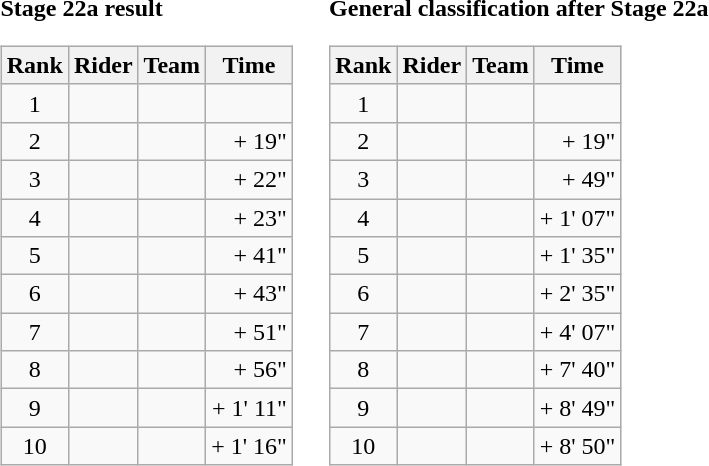<table>
<tr>
<td><strong>Stage 22a result</strong><br><table class="wikitable">
<tr>
<th scope="col">Rank</th>
<th scope="col">Rider</th>
<th scope="col">Team</th>
<th scope="col">Time</th>
</tr>
<tr>
<td style="text-align:center;">1</td>
<td></td>
<td></td>
<td style="text-align:right;"></td>
</tr>
<tr>
<td style="text-align:center;">2</td>
<td></td>
<td></td>
<td style="text-align:right;">+ 19"</td>
</tr>
<tr>
<td style="text-align:center;">3</td>
<td></td>
<td></td>
<td style="text-align:right;">+ 22"</td>
</tr>
<tr>
<td style="text-align:center;">4</td>
<td></td>
<td></td>
<td style="text-align:right;">+ 23"</td>
</tr>
<tr>
<td style="text-align:center;">5</td>
<td></td>
<td></td>
<td style="text-align:right;">+ 41"</td>
</tr>
<tr>
<td style="text-align:center;">6</td>
<td></td>
<td></td>
<td style="text-align:right;">+ 43"</td>
</tr>
<tr>
<td style="text-align:center;">7</td>
<td></td>
<td></td>
<td style="text-align:right;">+ 51"</td>
</tr>
<tr>
<td style="text-align:center;">8</td>
<td></td>
<td></td>
<td style="text-align:right;">+ 56"</td>
</tr>
<tr>
<td style="text-align:center;">9</td>
<td></td>
<td></td>
<td style="text-align:right;">+ 1' 11"</td>
</tr>
<tr>
<td style="text-align:center;">10</td>
<td></td>
<td></td>
<td style="text-align:right;">+ 1' 16"</td>
</tr>
</table>
</td>
<td></td>
<td><strong>General classification after Stage 22a</strong><br><table class="wikitable">
<tr>
<th scope="col">Rank</th>
<th scope="col">Rider</th>
<th scope="col">Team</th>
<th scope="col">Time</th>
</tr>
<tr>
<td style="text-align:center;">1</td>
<td></td>
<td></td>
<td style="text-align:right;"></td>
</tr>
<tr>
<td style="text-align:center;">2</td>
<td></td>
<td></td>
<td style="text-align:right;">+ 19"</td>
</tr>
<tr>
<td style="text-align:center;">3</td>
<td></td>
<td></td>
<td style="text-align:right;">+ 49"</td>
</tr>
<tr>
<td style="text-align:center;">4</td>
<td></td>
<td></td>
<td style="text-align:right;">+ 1' 07"</td>
</tr>
<tr>
<td style="text-align:center;">5</td>
<td></td>
<td></td>
<td style="text-align:right;">+ 1' 35"</td>
</tr>
<tr>
<td style="text-align:center;">6</td>
<td></td>
<td></td>
<td style="text-align:right;">+ 2' 35"</td>
</tr>
<tr>
<td style="text-align:center;">7</td>
<td></td>
<td></td>
<td style="text-align:right;">+ 4' 07"</td>
</tr>
<tr>
<td style="text-align:center;">8</td>
<td></td>
<td></td>
<td style="text-align:right;">+ 7' 40"</td>
</tr>
<tr>
<td style="text-align:center;">9</td>
<td></td>
<td></td>
<td style="text-align:right;">+ 8' 49"</td>
</tr>
<tr>
<td style="text-align:center;">10</td>
<td></td>
<td></td>
<td style="text-align:right;">+ 8' 50"</td>
</tr>
</table>
</td>
</tr>
</table>
